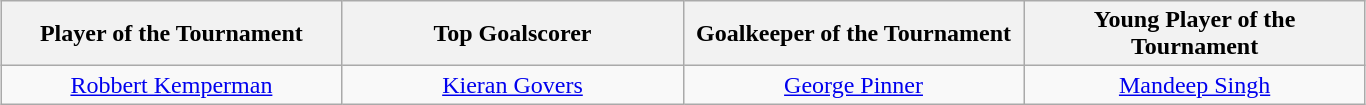<table class=wikitable style="text-align:center; margin:auto">
<tr>
<th style="width: 220px;">Player of the Tournament</th>
<th style="width: 220px;">Top Goalscorer</th>
<th style="width: 220px;">Goalkeeper of the Tournament</th>
<th style="width: 220px;">Young Player of the Tournament</th>
</tr>
<tr>
<td> <a href='#'>Robbert Kemperman</a></td>
<td> <a href='#'>Kieran Govers</a></td>
<td> <a href='#'>George Pinner</a></td>
<td> <a href='#'>Mandeep Singh</a></td>
</tr>
</table>
